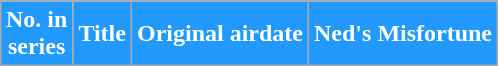<table class="wikitable plainrowheaders" style="width: auto; margin: auto;">
<tr>
<th style="background-color: #29F; color: white;">No. in<br>series</th>
<th style="background-color: #29F; color: white;">Title</th>
<th style="background-color: #29F; color: white;">Original airdate</th>
<th style="background-color: #29F; color: white;">Ned's Misfortune<br>








</th>
</tr>
</table>
